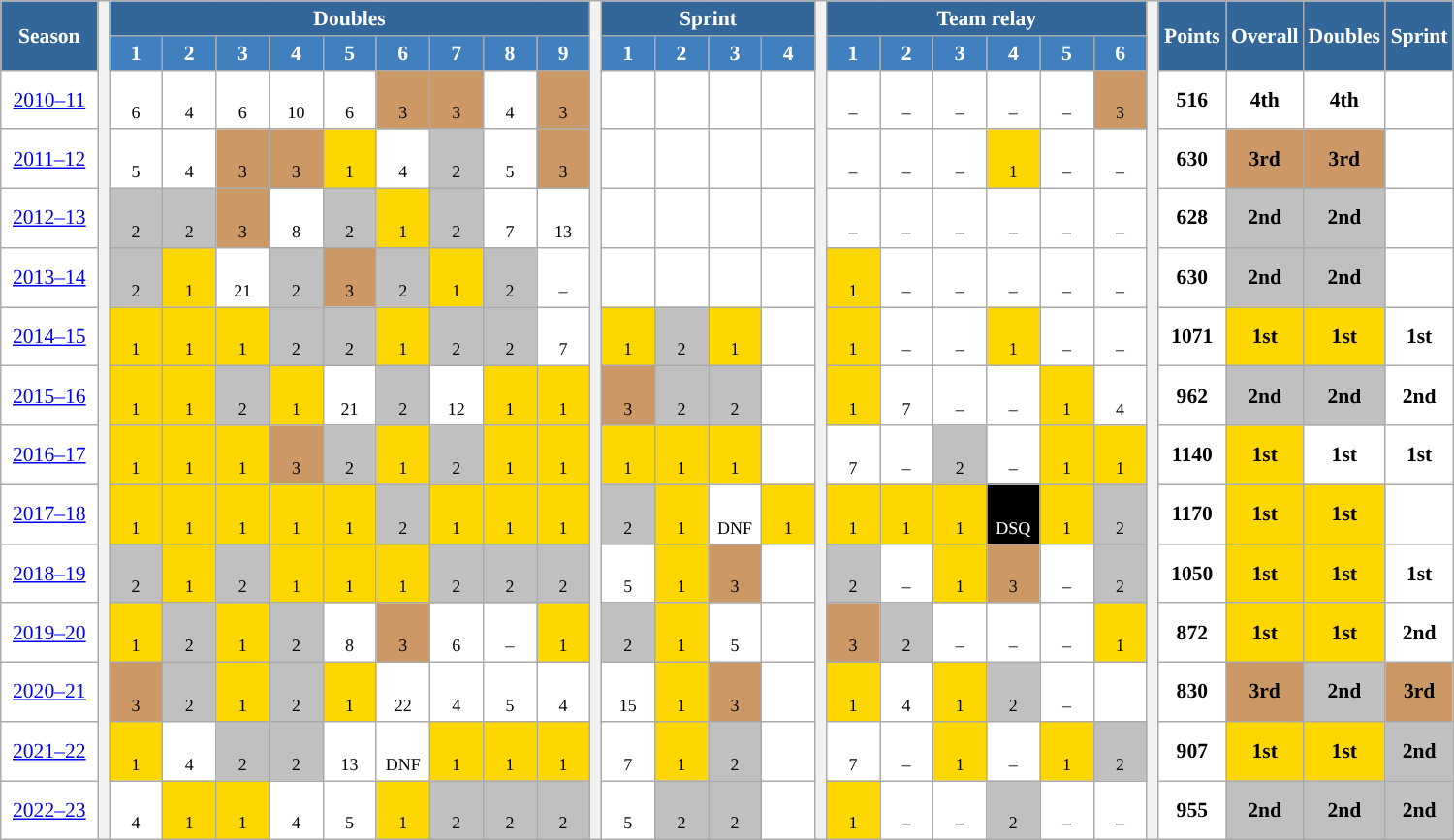<table class="wikitable" style="font-size:90%; text-align:center; border:grey solid 1px; border-collapse:collapse; background:#ffffff;">
<tr>
<th rowspan="2" style="background-color:#369; color:white; width:60px">Season</th>
<th rowspan="15" width="1px"></th>
<th colspan="9" style="background-color:#369; color:white;">Doubles</th>
<th rowspan="15" width="1px"></th>
<th colspan="4" style="background-color:#369; color:white;">Sprint</th>
<th rowspan="15" width="1px"></th>
<th colspan="6" style="background-color:#369; color:white;">Team relay</th>
<th rowspan="15" width="1px"></th>
<th rowspan="2" style="background-color:#369; color:white; width:40px">Points</th>
<th rowspan="2" style="background-color:#369; color:white; width:40px">Overall</th>
<th rowspan="2" style="background-color:#369; color:white; width:40px">Doubles</th>
<th rowspan="2" style="background-color:#369; color:white; width:40px">Sprint</th>
</tr>
<tr>
<th style="background-color:#4180be; color:white; width:30px">1</th>
<th style="background-color:#4180be; color:white; width:30px">2</th>
<th style="background-color:#4180be; color:white; width:30px">3</th>
<th style="background-color:#4180be; color:white; width:30px">4</th>
<th style="background-color:#4180be; color:white; width:30px">5</th>
<th style="background-color:#4180be; color:white; width:30px">6</th>
<th style="background-color:#4180be; color:white; width:30px">7</th>
<th style="background-color:#4180be; color:white; width:30px">8</th>
<th style="background-color:#4180be; color:white; width:30px">9</th>
<th style="background-color:#4180be; color:white; width:30px">1</th>
<th style="background-color:#4180be; color:white; width:30px">2</th>
<th style="background-color:#4180be; color:white; width:30px">3</th>
<th style="background-color:#4180be; color:white; width:30px">4</th>
<th style="background-color:#4180be; color:white; width:30px">1</th>
<th style="background-color:#4180be; color:white; width:30px">2</th>
<th style="background-color:#4180be; color:white; width:30px">3</th>
<th style="background-color:#4180be; color:white; width:30px">4</th>
<th style="background-color:#4180be; color:white; width:30px">5</th>
<th style="background-color:#4180be; color:white; width:30px">6</th>
</tr>
<tr>
<td><a href='#'>2010–11</a></td>
<td><br><small>6</small></td>
<td><br><small>4</small></td>
<td><br><small>6</small></td>
<td><br><small>10</small></td>
<td><br><small>6</small></td>
<td style="background:#cc9966;"><br><small>3</small></td>
<td style="background:#cc9966;"><br><small>3</small></td>
<td><br><small>4</small></td>
<td style="background:#cc9966;"><br><small>3</small></td>
<td></td>
<td></td>
<td></td>
<td></td>
<td><br><small>–</small></td>
<td><br><small>–</small></td>
<td><br><small>–</small></td>
<td><br><small>–</small></td>
<td><br><small>–</small></td>
<td style="background:#cc9966;"><br><small>3</small></td>
<td><strong>516</strong></td>
<td><strong>4th</strong></td>
<td><strong>4th</strong></td>
<td></td>
</tr>
<tr>
<td><a href='#'>2011–12</a></td>
<td><br><small>5</small></td>
<td><br><small>4</small></td>
<td style="background:#cc9966;"><br><small>3</small></td>
<td style="background:#cc9966;"><br><small>3</small></td>
<td style="background:gold;"><br><small>1</small></td>
<td><br><small>4</small></td>
<td style="background:silver;"><br><small>2</small></td>
<td><br><small>5</small></td>
<td style="background:#cc9966;"><br><small>3</small></td>
<td></td>
<td></td>
<td></td>
<td></td>
<td><br><small>–</small></td>
<td><br><small>–</small></td>
<td><br><small>–</small></td>
<td style="background:gold;"><br><small>1</small></td>
<td><br><small>–</small></td>
<td><br><small>–</small></td>
<td><strong>630</strong></td>
<td style="background:#cc9966;"><strong>3rd</strong></td>
<td style="background:#cc9966;"><strong>3rd</strong></td>
<td></td>
</tr>
<tr>
<td><a href='#'>2012–13</a></td>
<td style="background:silver;"><br><small>2</small></td>
<td style="background:silver;"><br><small>2</small></td>
<td style="background:#cc9966;"><br><small>3</small></td>
<td><br><small>8</small></td>
<td style="background:silver;"><br><small>2</small></td>
<td style="background:gold;"><br><small>1</small></td>
<td style="background:silver;"><br><small>2</small></td>
<td><br><small>7</small></td>
<td><br><small>13</small></td>
<td></td>
<td></td>
<td></td>
<td></td>
<td><br><small>–</small></td>
<td><br><small>–</small></td>
<td><br><small>–</small></td>
<td><br><small>–</small></td>
<td><br><small>–</small></td>
<td><br><small>–</small></td>
<td><strong>628</strong></td>
<td style="background:silver;"><strong>2nd</strong></td>
<td style="background:silver;"><strong>2nd</strong></td>
<td></td>
</tr>
<tr>
<td><a href='#'>2013–14</a></td>
<td style="background:silver;"><br><small>2</small></td>
<td style="background:gold;"><br><small>1</small></td>
<td><br><small>21</small></td>
<td style="background:silver;"><br><small>2</small></td>
<td style="background:#cc9966;"><br><small>3</small></td>
<td style="background:silver;"><br><small>2</small></td>
<td style="background:gold;"><br><small>1</small></td>
<td style="background:silver;"><br><small>2</small></td>
<td><br><small>–</small></td>
<td></td>
<td></td>
<td></td>
<td></td>
<td style="background:gold;"><br><small>1</small></td>
<td><br><small>–</small></td>
<td><br><small>–</small></td>
<td><br><small>–</small></td>
<td><br><small>–</small></td>
<td><br><small>–</small></td>
<td><strong>630</strong></td>
<td style="background:silver;"><strong>2nd</strong></td>
<td style="background:silver;"><strong>2nd</strong></td>
<td></td>
</tr>
<tr>
<td><a href='#'>2014–15</a></td>
<td style="background:gold;"><br><small>1</small></td>
<td style="background:gold;"><br><small>1</small></td>
<td style="background:gold;"><br><small>1</small></td>
<td style="background:silver;"><br><small>2</small></td>
<td style="background:silver;"><br><small>2</small></td>
<td style="background:gold;"><br><small>1</small></td>
<td style="background:silver;"><br><small>2</small></td>
<td style="background:silver;"><br><small>2</small></td>
<td><br><small>7</small></td>
<td style="background:gold;"><br><small>1</small></td>
<td style="background:silver;"><br><small>2</small></td>
<td style="background:gold;"><br><small>1</small></td>
<td></td>
<td style="background:gold;"><br><small>1</small></td>
<td><br><small>–</small></td>
<td><br><small>–</small></td>
<td style="background:gold;"><br><small>1</small></td>
<td><br><small>–</small></td>
<td><br><small>–</small></td>
<td><strong>1071</strong></td>
<td style="background:gold;"><strong>1st</strong></td>
<td style="background:gold;"><strong>1st</strong></td>
<td><strong>1st</strong></td>
</tr>
<tr>
<td><a href='#'>2015–16</a></td>
<td style="background:gold;"><br><small>1</small></td>
<td style="background:gold;"><br><small>1</small></td>
<td style="background:silver;"><br><small>2</small></td>
<td style="background:gold;"><br><small>1</small></td>
<td><br><small>21</small></td>
<td style="background:silver;"><br><small>2</small></td>
<td><br><small>12</small></td>
<td style="background:gold;"><br><small>1</small></td>
<td style="background:gold;"><br><small>1</small></td>
<td style="background:#cc9966;"><br><small>3</small></td>
<td style="background:silver;"><br><small>2</small></td>
<td style="background:silver;"><br><small>2</small></td>
<td></td>
<td style="background:gold;"><br><small>1</small></td>
<td><br><small>7</small></td>
<td><br><small>–</small></td>
<td><br><small>–</small></td>
<td style="background:gold;"><br><small>1</small></td>
<td><br><small>4</small></td>
<td><strong>962</strong></td>
<td style="background:silver;"><strong>2nd</strong></td>
<td style="background:silver;"><strong>2nd</strong></td>
<td><strong>2nd</strong></td>
</tr>
<tr>
<td><a href='#'>2016–17</a></td>
<td style="background:gold;"><br><small>1</small></td>
<td style="background:gold;"><br><small>1</small></td>
<td style="background:gold;"><br><small>1</small></td>
<td style="background:#cc9966;"><br><small>3</small></td>
<td style="background:silver;"><br><small>2</small></td>
<td style="background:gold;"><br><small>1</small></td>
<td style="background:silver;"><br><small>2</small></td>
<td style="background:gold;"><br><small>1</small></td>
<td style="background:gold;"><br><small>1</small></td>
<td style="background:gold;"><br><small>1</small></td>
<td style="background:gold;"><br><small>1</small></td>
<td style="background:gold;"><br><small>1</small></td>
<td></td>
<td><br><small>7</small></td>
<td><br><small>–</small></td>
<td style="background:silver;"><br><small>2</small></td>
<td><br><small>–</small></td>
<td style="background:gold;"><br><small>1</small></td>
<td style="background:gold;"><br><small>1</small></td>
<td><strong>1140</strong></td>
<td style="background:gold;"><strong>1st</strong></td>
<td 'style="background:gold;"><strong>1st</strong></td>
<td><strong>1st</strong></td>
</tr>
<tr>
<td><a href='#'>2017–18</a></td>
<td style="background:gold;"><br><small>1</small></td>
<td style="background:gold;"><br><small>1</small></td>
<td style="background:gold;"><br><small>1</small></td>
<td style="background:gold;"><br><small>1</small></td>
<td style="background:gold;"><br><small>1</small></td>
<td style="background:silver;"><br><small>2</small></td>
<td style="background:gold;"><br><small>1</small></td>
<td style="background:gold;"><br><small>1</small></td>
<td style="background:gold;"><br><small>1</small></td>
<td style="background:silver;"><br><small>2</small></td>
<td style="background:gold;"><br><small>1</small></td>
<td><br><small>DNF</small></td>
<td style="background:gold;"><br><small>1</small></td>
<td style="background:gold;"><br><small>1</small></td>
<td style="background:gold;"><br><small>1</small></td>
<td style="background:gold;"><br><small>1</small></td>
<td style="background:#000; color:#fff;"><br><small>DSQ</small></td>
<td style="background:gold;"><br><small>1</small></td>
<td style="background:silver;"><br><small>2</small></td>
<td><strong>1170</strong></td>
<td style="background:gold;"><strong>1st</strong></td>
<td style="background:gold;"><strong>1st</strong></td>
<td></td>
</tr>
<tr>
<td><a href='#'>2018–19</a></td>
<td style="background:silver;"><br><small>2</small></td>
<td style="background:gold;"><br><small>1</small></td>
<td style="background:silver;"><br><small>2</small></td>
<td style="background:gold;"><br><small>1</small></td>
<td style="background:gold;"><br><small>1</small></td>
<td style="background:gold;"><br><small>1</small></td>
<td style="background:silver;"><br><small>2</small></td>
<td style="background:silver;"><br><small>2</small></td>
<td style="background:silver;"><br><small>2</small></td>
<td><br><small>5</small></td>
<td style="background:gold;"><br><small>1</small></td>
<td style="background:#cc9966;"><br><small>3</small></td>
<td></td>
<td style="background:silver;"><br><small>2</small></td>
<td><br><small>–</small></td>
<td style="background:gold;"><br><small>1</small></td>
<td style="background:#cc9966;"><br><small>3</small></td>
<td><br><small>–</small></td>
<td style="background:silver;"><br><small>2</small></td>
<td><strong>1050</strong></td>
<td style="background:gold;"><strong>1st</strong></td>
<td style="background:gold;"><strong>1st</strong></td>
<td><strong>1st</strong></td>
</tr>
<tr>
<td><a href='#'>2019–20</a></td>
<td style="background:gold;"><br><small>1</small></td>
<td style="background:silver;"><br><small>2</small></td>
<td style="background:gold;"><br><small>1</small></td>
<td style="background:silver;"><br><small>2</small></td>
<td><br><small>8</small></td>
<td style="background:#cc9966;"><br><small>3</small></td>
<td><br><small>6</small></td>
<td><br><small>–</small></td>
<td style="background:gold;"><br><small>1</small></td>
<td style="background:silver;"><br><small>2</small></td>
<td style="background:gold;"><br><small>1</small></td>
<td><br><small>5</small></td>
<td></td>
<td style="background:#cc9966;"><br><small>3</small></td>
<td style="background:silver;"><br><small>2</small></td>
<td><br><small>–</small></td>
<td><br><small>–</small></td>
<td><br><small>–</small></td>
<td style="background:gold;"><br><small>1</small></td>
<td><strong>872</strong></td>
<td style="background:gold;"><strong>1st</strong></td>
<td style="background:gold;"><strong>1st</strong></td>
<td><strong>2nd</strong></td>
</tr>
<tr>
<td><a href='#'>2020–21</a></td>
<td style="background:#cc9966;"><br><small>3</small></td>
<td style="background:silver;"><br><small>2</small></td>
<td style="background:gold;"><br><small>1</small></td>
<td style="background:silver;"><br><small>2</small></td>
<td style="background:gold;"><br><small>1</small></td>
<td><br><small>22</small></td>
<td><br><small>4</small></td>
<td><br><small>5</small></td>
<td><br><small>4</small></td>
<td><br><small>15</small></td>
<td style="background:gold;"><br><small>1</small></td>
<td style="background:#cc9966;"><br><small>3</small></td>
<td></td>
<td style="background:gold;"><br><small>1</small></td>
<td><br><small>4</small></td>
<td style="background:gold;"><br><small>1</small></td>
<td style="background:silver;"><br><small>2</small></td>
<td><br><small>–</small></td>
<td><br><small></small></td>
<td><strong>830</strong></td>
<td style="background:#cc9966;"><strong>3rd</strong></td>
<td style="background:silver;"><strong>2nd</strong></td>
<td style="background:#cc9966;"><strong>3rd</strong></td>
</tr>
<tr>
<td><a href='#'>2021–22</a></td>
<td style="background:gold;"><br><small>1</small></td>
<td><br><small>4</small></td>
<td style="background:silver;"><br><small>2</small></td>
<td style="background:silver;"><br><small>2</small></td>
<td><br><small>13</small></td>
<td><br><small>DNF</small></td>
<td style="background:gold;"><br><small>1</small></td>
<td style="background:gold;"><br><small>1</small></td>
<td style="background:gold;"><br><small>1</small></td>
<td><br><small>7</small></td>
<td style="background:gold;"><br><small>1</small></td>
<td style="background:silver;"><br><small>2</small></td>
<td></td>
<td><br><small>7</small></td>
<td><br><small>–</small></td>
<td style="background:gold;"><br><small>1</small></td>
<td><br><small>–</small></td>
<td style="background:gold;"><br><small>1</small></td>
<td style="background:silver;"><br><small>2</small></td>
<td><strong>907</strong></td>
<td style="background:gold;"><strong>1st</strong></td>
<td style="background:gold;"><strong>1st</strong></td>
<td style="background:silver;"><strong>2nd</strong></td>
</tr>
<tr>
<td><a href='#'>2022–23</a></td>
<td><br><small>4</small></td>
<td style="background:gold;"><br><small>1</small></td>
<td style="background:gold;"><br><small>1</small></td>
<td><br><small>4</small></td>
<td><br><small>5</small></td>
<td style="background:gold;"><br><small>1</small></td>
<td style="background:silver;"><br><small>2</small></td>
<td style="background:silver;"><br><small>2</small></td>
<td style="background:silver;"><br><small>2</small></td>
<td><br><small>5</small></td>
<td style="background:silver;"><br><small>2</small></td>
<td style="background:silver;"><br><small>2</small></td>
<td></td>
<td style="background:gold;"><br><small>1</small></td>
<td><br><small>–</small></td>
<td><br><small>–</small></td>
<td style="background:silver;"><br><small>2</small></td>
<td><br><small>– </small></td>
<td><br><small>– </small></td>
<td><strong>955</strong></td>
<td style="background:silver;"><strong>2nd</strong></td>
<td style="background:silver;"><strong>2nd</strong></td>
<td style="background:silver;"><strong>2nd</strong></td>
</tr>
</table>
